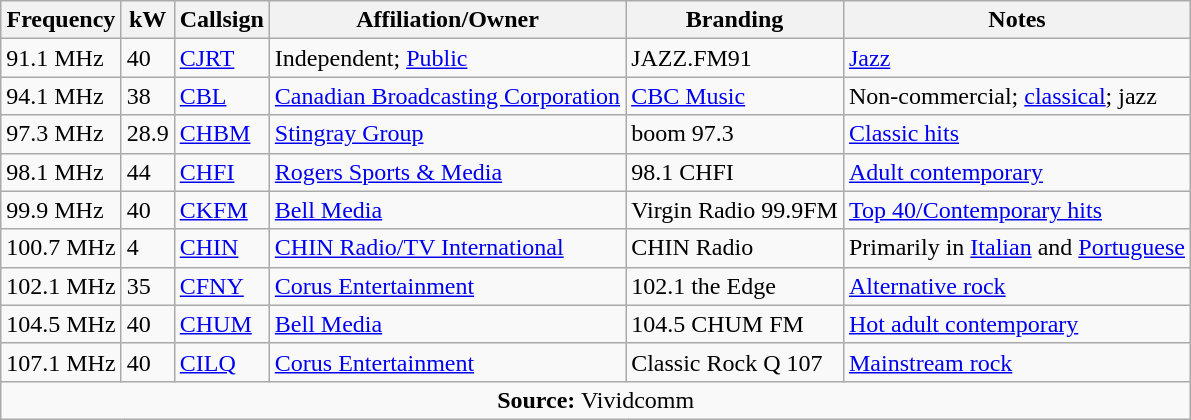<table class="wikitable sortable">
<tr>
<th>Frequency</th>
<th>kW</th>
<th>Callsign</th>
<th>Affiliation/Owner</th>
<th>Branding</th>
<th>Notes</th>
</tr>
<tr>
<td>91.1 MHz</td>
<td>40</td>
<td><a href='#'>CJRT</a></td>
<td>Independent; <a href='#'>Public</a></td>
<td>JAZZ.FM91</td>
<td><a href='#'>Jazz</a></td>
</tr>
<tr>
<td>94.1 MHz</td>
<td>38</td>
<td><a href='#'>CBL</a></td>
<td><a href='#'>Canadian Broadcasting Corporation</a></td>
<td><a href='#'>CBC Music</a></td>
<td>Non-commercial; <a href='#'>classical</a>; jazz</td>
</tr>
<tr>
<td>97.3 MHz</td>
<td>28.9</td>
<td><a href='#'>CHBM</a></td>
<td><a href='#'>Stingray Group</a></td>
<td>boom 97.3</td>
<td><a href='#'>Classic hits</a></td>
</tr>
<tr>
<td>98.1 MHz</td>
<td>44</td>
<td><a href='#'>CHFI</a></td>
<td><a href='#'>Rogers Sports & Media</a></td>
<td>98.1 CHFI</td>
<td><a href='#'>Adult contemporary</a></td>
</tr>
<tr>
<td>99.9 MHz</td>
<td>40</td>
<td><a href='#'>CKFM</a></td>
<td><a href='#'>Bell Media</a></td>
<td>Virgin Radio 99.9FM</td>
<td><a href='#'>Top 40/Contemporary hits</a></td>
</tr>
<tr>
<td>100.7 MHz</td>
<td>4</td>
<td><a href='#'>CHIN</a></td>
<td><a href='#'>CHIN Radio/TV International</a></td>
<td>CHIN Radio</td>
<td>Primarily in <a href='#'>Italian</a> and <a href='#'>Portuguese</a></td>
</tr>
<tr>
<td>102.1 MHz</td>
<td>35</td>
<td><a href='#'>CFNY</a></td>
<td><a href='#'>Corus Entertainment</a></td>
<td>102.1 the Edge</td>
<td><a href='#'>Alternative rock</a></td>
</tr>
<tr>
<td>104.5 MHz</td>
<td>40</td>
<td><a href='#'>CHUM</a></td>
<td><a href='#'>Bell Media</a></td>
<td>104.5 CHUM FM</td>
<td><a href='#'>Hot adult contemporary</a></td>
</tr>
<tr>
<td>107.1 MHz</td>
<td>40</td>
<td><a href='#'>CILQ</a></td>
<td><a href='#'>Corus Entertainment</a></td>
<td>Classic Rock Q 107</td>
<td><a href='#'>Mainstream rock</a></td>
</tr>
<tr>
<td colspan="6" style="text-align: center;"><strong>Source:</strong> Vividcomm</td>
</tr>
</table>
